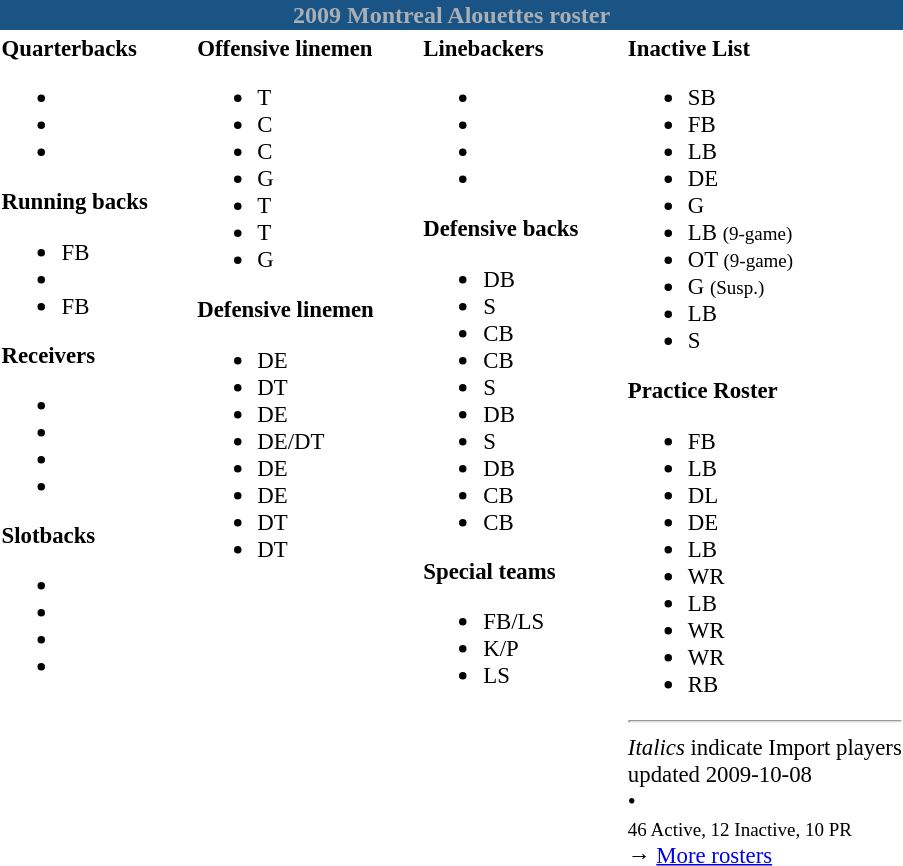<table class="toccolours" style="text-align: left;">
<tr>
<th colspan="7" style="background-color: #1A5484;color:#A9AFB5;text-align:center;">2009 Montreal Alouettes roster</th>
</tr>
<tr>
<td style="font-size: 95%;" valign="top"><strong>Quarterbacks</strong><br><ul><li></li><li></li><li></li></ul><strong>Running backs</strong><ul><li> FB</li><li></li><li> FB</li></ul><strong>Receivers</strong><ul><li></li><li></li><li></li><li></li></ul><strong>Slotbacks</strong><ul><li></li><li></li><li></li><li></li></ul></td>
<td style="width: 25px;"></td>
<td style="font-size: 95%;" valign="top"><strong>Offensive linemen</strong><br><ul><li> T</li><li> C</li><li> C</li><li> G</li><li> T</li><li> T</li><li> G</li></ul><strong>Defensive linemen</strong><ul><li> DE</li><li> DT</li><li> DE</li><li> DE/DT</li><li> DE</li><li> DE</li><li> DT</li><li> DT</li></ul></td>
<td style="width: 25px;"></td>
<td style="font-size: 95%;" valign="top"><strong>Linebackers</strong><br><ul><li></li><li></li><li></li><li></li></ul><strong>Defensive backs</strong><ul><li> DB</li><li> S</li><li> CB</li><li> CB</li><li> S</li><li> DB</li><li> S</li><li> DB</li><li> CB</li><li> CB</li></ul><strong>Special teams</strong><ul><li> FB/LS</li><li> K/P</li><li> LS</li></ul></td>
<td style="width: 25px;"></td>
<td style="font-size: 95%;" valign="top"><strong>Inactive List</strong><br><ul><li> SB </li><li> FB </li><li> LB </li><li> DE </li><li> G </li><li> LB  <small>(9-game)</small></li><li> OT  <small>(9-game)</small></li><li> G <small>(Susp.)</small></li><li> LB </li><li> S </li></ul><strong>Practice Roster</strong><ul><li> FB</li><li> LB</li><li> DL</li><li> DE</li><li> LB</li><li> WR</li><li> LB</li><li> WR</li><li> WR</li><li> RB</li></ul><hr>
<em>Italics</em> indicate Import players<br>
<span></span> updated 2009-10-08<br>
<span></span> • <span></span><br>
<small>46 Active, 12 Inactive, 10 PR</small><br>→ <a href='#'>More rosters</a></td>
</tr>
<tr>
</tr>
</table>
